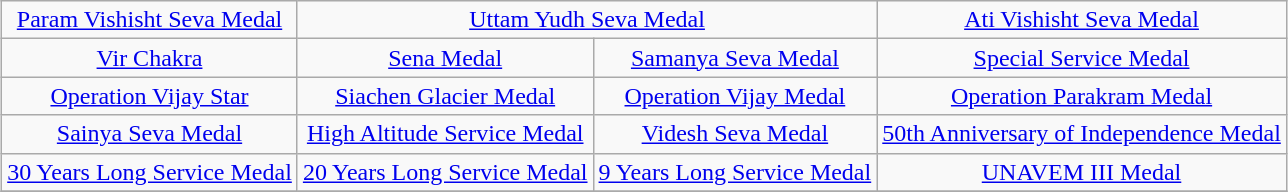<table class="wikitable" style="margin:1em auto; text-align:center;">
<tr>
<td colspan="1"><a href='#'>Param Vishisht Seva Medal</a></td>
<td colspan="2"><a href='#'>Uttam Yudh Seva Medal</a></td>
<td colspan="1"><a href='#'>Ati Vishisht Seva Medal</a></td>
</tr>
<tr>
<td><a href='#'>Vir Chakra</a></td>
<td><a href='#'>Sena Medal</a></td>
<td><a href='#'>Samanya Seva Medal</a></td>
<td><a href='#'>Special Service Medal</a></td>
</tr>
<tr>
<td><a href='#'>Operation Vijay Star</a></td>
<td><a href='#'>Siachen Glacier Medal</a></td>
<td><a href='#'>Operation Vijay Medal</a></td>
<td><a href='#'>Operation Parakram Medal</a></td>
</tr>
<tr>
<td><a href='#'>Sainya Seva Medal</a></td>
<td><a href='#'>High Altitude Service Medal</a></td>
<td><a href='#'>Videsh Seva Medal</a></td>
<td><a href='#'>50th Anniversary of Independence Medal</a></td>
</tr>
<tr>
<td><a href='#'>30 Years Long Service Medal</a></td>
<td><a href='#'>20 Years Long Service Medal</a></td>
<td><a href='#'>9 Years Long Service Medal</a></td>
<td><a href='#'>UNAVEM III Medal</a></td>
</tr>
<tr>
</tr>
</table>
